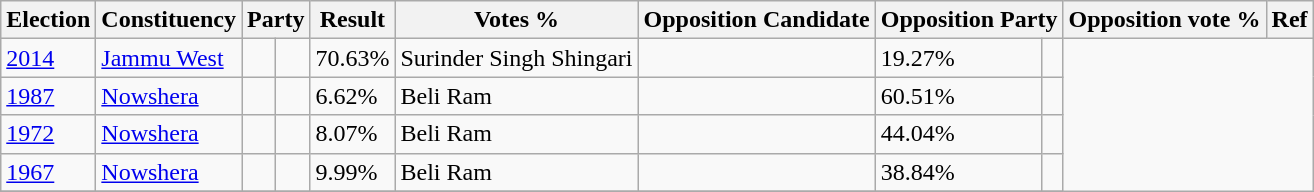<table class="wikitable sortable">
<tr>
<th>Election</th>
<th>Constituency</th>
<th colspan="2">Party</th>
<th>Result</th>
<th>Votes %</th>
<th>Opposition Candidate</th>
<th colspan="2">Opposition Party</th>
<th>Opposition vote %</th>
<th>Ref</th>
</tr>
<tr>
<td><a href='#'>2014</a></td>
<td><a href='#'>Jammu West</a></td>
<td></td>
<td></td>
<td>70.63%</td>
<td>Surinder Singh Shingari</td>
<td></td>
<td>19.27%</td>
<td></td>
</tr>
<tr>
<td><a href='#'>1987</a></td>
<td><a href='#'>Nowshera</a></td>
<td></td>
<td></td>
<td>6.62%</td>
<td>Beli Ram</td>
<td></td>
<td>60.51%</td>
<td></td>
</tr>
<tr>
<td><a href='#'>1972</a></td>
<td><a href='#'>Nowshera</a></td>
<td></td>
<td></td>
<td>8.07%</td>
<td>Beli Ram</td>
<td></td>
<td>44.04%</td>
<td></td>
</tr>
<tr>
<td><a href='#'>1967</a></td>
<td><a href='#'>Nowshera</a></td>
<td></td>
<td></td>
<td>9.99%</td>
<td>Beli Ram</td>
<td></td>
<td>38.84%</td>
<td></td>
</tr>
<tr>
</tr>
</table>
